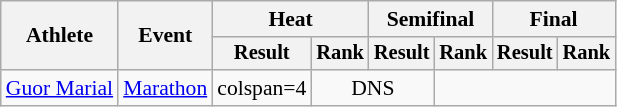<table class="wikitable" style="font-size:90%">
<tr>
<th rowspan="2">Athlete</th>
<th rowspan="2">Event</th>
<th colspan="2">Heat</th>
<th colspan="2">Semifinal</th>
<th colspan="2">Final</th>
</tr>
<tr style="font-size:95%">
<th>Result</th>
<th>Rank</th>
<th>Result</th>
<th>Rank</th>
<th>Result</th>
<th>Rank</th>
</tr>
<tr style=text-align:center>
<td style=text-align:left><a href='#'>Guor Marial</a></td>
<td style=text-align:left><a href='#'>Marathon</a></td>
<td>colspan=4 </td>
<td colspan=2>DNS</td>
</tr>
</table>
